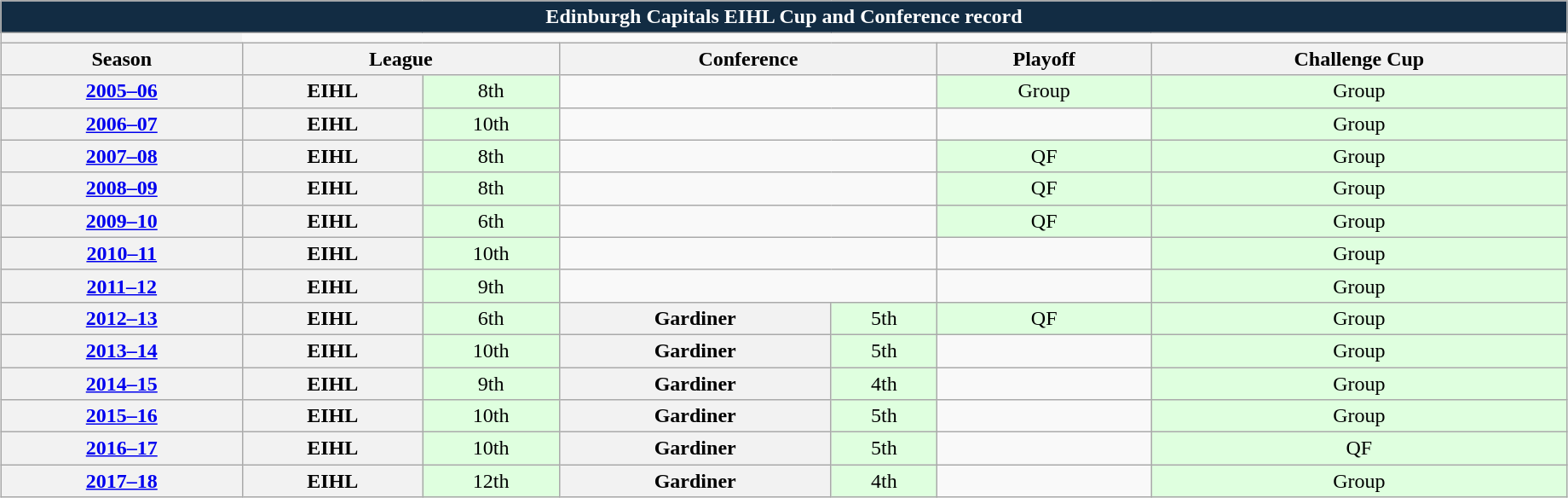<table class="wikitable"  style="width:97%; clear:both; margin:1.5em auto; text-align:center;">
<tr>
<th colspan=11 style="background:#122c43; color:white;">Edinburgh Capitals EIHL Cup and Conference record</th>
</tr>
<tr>
<td style="background: #f2f2f2; border: 0; text-align: center"></td>
</tr>
<tr>
<th>Season</th>
<th colspan="2">League</th>
<th colspan="2">Conference</th>
<th>Playoff</th>
<th>Challenge Cup</th>
</tr>
<tr>
<th><a href='#'>2005–06</a></th>
<th>EIHL</th>
<td style="background:#dfffdf;">8th</td>
<td colspan=2></td>
<td style="background:#dfffdf;">Group</td>
<td style="background:#dfffdf;">Group</td>
</tr>
<tr>
<th><a href='#'>2006–07</a></th>
<th>EIHL</th>
<td style="background:#dfffdf;">10th</td>
<td colspan=2></td>
<td></td>
<td style="background:#dfffdf;">Group</td>
</tr>
<tr>
<th><a href='#'>2007–08</a></th>
<th>EIHL</th>
<td style="background:#dfffdf;">8th</td>
<td colspan=2></td>
<td style="background:#dfffdf;">QF</td>
<td style="background:#dfffdf;">Group</td>
</tr>
<tr>
<th><a href='#'>2008–09</a></th>
<th>EIHL</th>
<td style="background:#dfffdf;">8th</td>
<td colspan=2></td>
<td style="background:#dfffdf;">QF</td>
<td style="background:#dfffdf;">Group</td>
</tr>
<tr>
<th><a href='#'>2009–10</a></th>
<th>EIHL</th>
<td style="background:#dfffdf;">6th</td>
<td colspan=2></td>
<td style="background:#dfffdf;">QF</td>
<td style="background:#dfffdf;">Group</td>
</tr>
<tr>
<th><a href='#'>2010–11</a></th>
<th>EIHL</th>
<td style="background:#dfffdf;">10th</td>
<td colspan=2></td>
<td></td>
<td style="background:#dfffdf;">Group</td>
</tr>
<tr>
<th><a href='#'>2011–12</a></th>
<th>EIHL</th>
<td style="background:#dfffdf;">9th</td>
<td colspan=2></td>
<td></td>
<td style="background:#dfffdf;">Group</td>
</tr>
<tr>
<th><a href='#'>2012–13</a></th>
<th>EIHL</th>
<td style="background:#dfffdf;">6th</td>
<th>Gardiner</th>
<td style="background:#dfffdf;">5th</td>
<td style="background:#dfffdf;">QF</td>
<td style="background:#dfffdf;">Group</td>
</tr>
<tr>
<th><a href='#'>2013–14</a></th>
<th>EIHL</th>
<td style="background:#dfffdf;">10th</td>
<th>Gardiner</th>
<td style="background:#dfffdf;">5th</td>
<td></td>
<td style="background:#dfffdf;">Group</td>
</tr>
<tr>
<th><a href='#'>2014–15</a></th>
<th>EIHL</th>
<td style="background:#dfffdf;">9th</td>
<th>Gardiner</th>
<td style="background:#dfffdf;">4th</td>
<td></td>
<td style="background:#dfffdf;">Group</td>
</tr>
<tr>
<th><a href='#'>2015–16</a></th>
<th>EIHL</th>
<td style="background:#dfffdf;">10th</td>
<th>Gardiner</th>
<td style="background:#dfffdf;">5th</td>
<td></td>
<td style="background:#dfffdf;">Group</td>
</tr>
<tr>
<th><a href='#'>2016–17</a></th>
<th>EIHL</th>
<td style="background:#dfffdf;">10th</td>
<th>Gardiner</th>
<td style="background:#dfffdf;">5th</td>
<td></td>
<td style="background:#dfffdf;">QF</td>
</tr>
<tr>
<th><a href='#'>2017–18</a></th>
<th>EIHL</th>
<td style="background:#dfffdf;">12th</td>
<th>Gardiner</th>
<td style="background:#dfffdf;">4th</td>
<td></td>
<td style="background:#dfffdf;">Group</td>
</tr>
</table>
